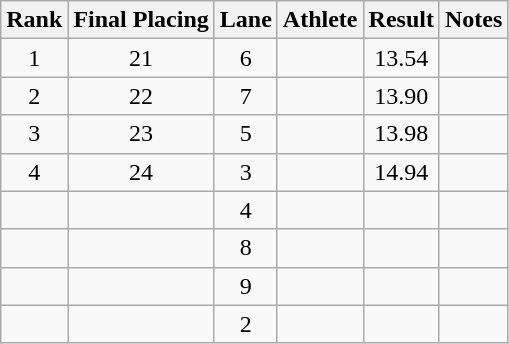<table class="wikitable sortable" style="text-align:center">
<tr>
<th>Rank</th>
<th>Final Placing</th>
<th>Lane</th>
<th>Athlete</th>
<th>Result</th>
<th>Notes</th>
</tr>
<tr>
<td>1</td>
<td>21</td>
<td>6</td>
<td align=left></td>
<td>13.54</td>
<td></td>
</tr>
<tr>
<td>2</td>
<td>22</td>
<td>7</td>
<td align=left></td>
<td>13.90</td>
<td></td>
</tr>
<tr>
<td>3</td>
<td>23</td>
<td>5</td>
<td align=left></td>
<td>13.98</td>
<td></td>
</tr>
<tr>
<td>4</td>
<td>24</td>
<td>3</td>
<td align=left></td>
<td>14.94</td>
<td></td>
</tr>
<tr>
<td></td>
<td></td>
<td>4</td>
<td align=left></td>
<td></td>
<td></td>
</tr>
<tr>
<td></td>
<td></td>
<td>8</td>
<td align=left></td>
<td></td>
<td></td>
</tr>
<tr>
<td></td>
<td></td>
<td>9</td>
<td align=left></td>
<td></td>
<td></td>
</tr>
<tr>
<td></td>
<td></td>
<td>2</td>
<td align=left></td>
<td></td>
<td></td>
</tr>
</table>
